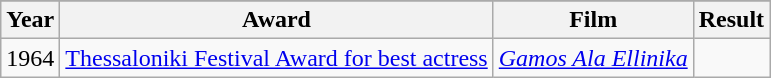<table class="wikitable sortable">
<tr>
</tr>
<tr>
<th>Year</th>
<th>Award</th>
<th>Film</th>
<th>Result</th>
</tr>
<tr>
<td>1964</td>
<td><a href='#'>Thessaloniki Festival Award for best actress</a></td>
<td><em><a href='#'>Gamos Ala Ellinika</a></em></td>
<td></td>
</tr>
</table>
